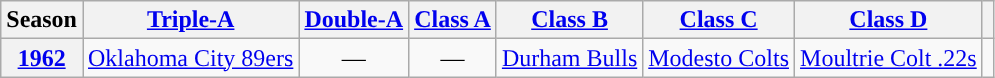<table class="wikitable plainrowheaders">
<tr>
<th scope="col">Season</th>
<th scope="col"><a href='#'><span>Triple-A</span></a></th>
<th scope="col"><a href='#'><span>Double-A</span></a></th>
<th scope="col"><a href='#'><span>Class A</span></a></th>
<th scope="col"><a href='#'><span>Class B</span></a></th>
<th scope="col"><a href='#'><span>Class C</span></a></th>
<th scope="col"><a href='#'><span>Class D</span></a></th>
<th scope="col"></th>
</tr>
<tr>
<th scope="row" style="text-align:center"><a href='#'>1962</a></th>
<td><a href='#'>Oklahoma City 89ers</a></td>
<td align="center">—</td>
<td align="center">—</td>
<td><a href='#'>Durham Bulls</a></td>
<td><a href='#'>Modesto Colts</a></td>
<td><a href='#'>Moultrie Colt .22s</a></td>
<td align="center"></td>
</tr>
</table>
